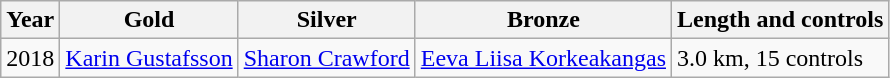<table class="wikitable">
<tr>
<th>Year</th>
<th>Gold</th>
<th>Silver</th>
<th>Bronze</th>
<th>Length and controls</th>
</tr>
<tr>
<td>2018</td>
<td> <a href='#'>Karin Gustafsson</a></td>
<td> <a href='#'>Sharon Crawford</a></td>
<td> <a href='#'>Eeva Liisa Korkeakangas</a></td>
<td>3.0 km, 15 controls</td>
</tr>
</table>
